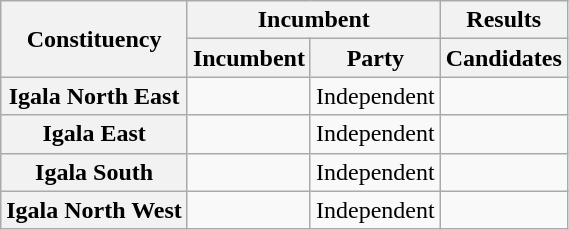<table class="wikitable sortable">
<tr>
<th rowspan="2">Constituency</th>
<th colspan="2">Incumbent</th>
<th>Results</th>
</tr>
<tr valign="bottom">
<th>Incumbent</th>
<th>Party</th>
<th>Candidates</th>
</tr>
<tr>
<th>Igala North East</th>
<td></td>
<td>Independent</td>
<td nowrap=""></td>
</tr>
<tr>
<th>Igala East</th>
<td></td>
<td>Independent</td>
<td nowrap=""></td>
</tr>
<tr>
<th>Igala South</th>
<td></td>
<td>Independent</td>
<td nowrap=""></td>
</tr>
<tr>
<th>Igala North West</th>
<td></td>
<td>Independent</td>
<td nowrap=""></td>
</tr>
</table>
